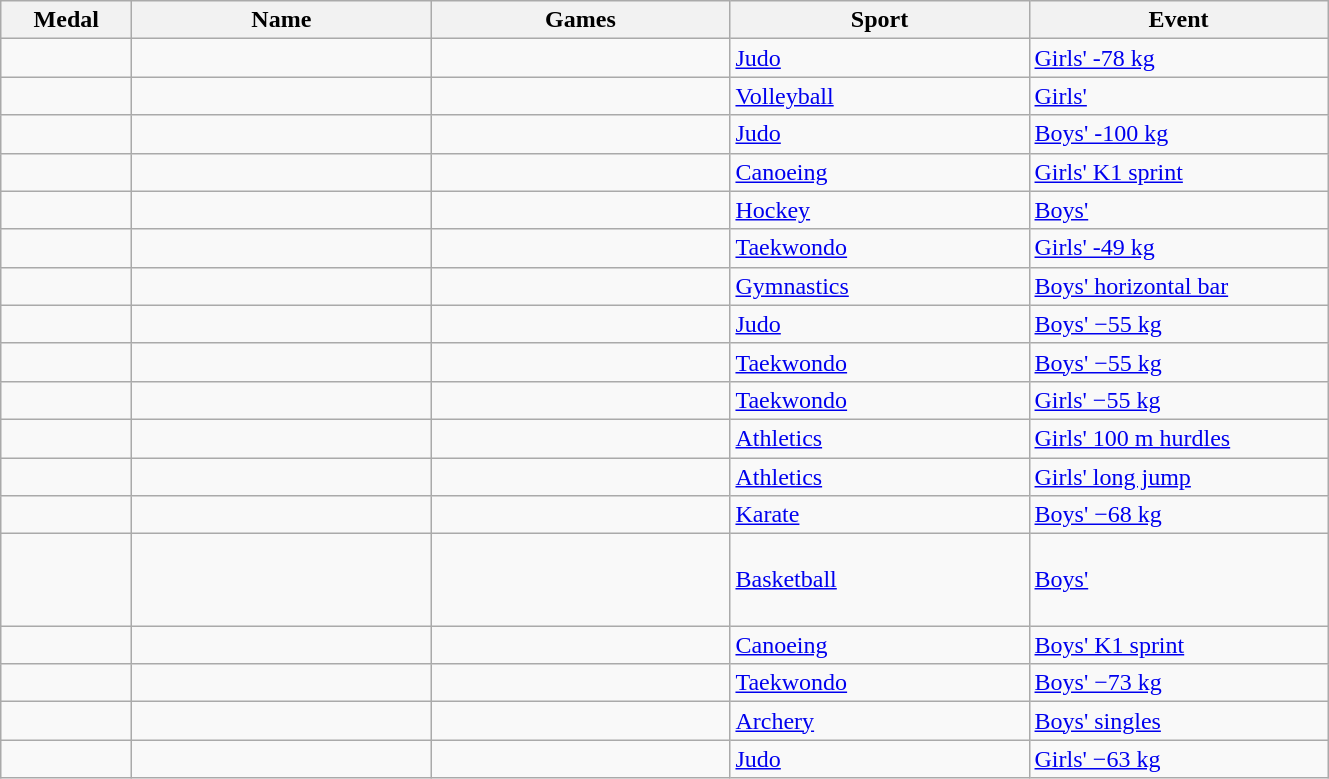<table class="wikitable sortable">
<tr>
<th style="width:5em">Medal</th>
<th style="width:12em">Name</th>
<th style="width:12em">Games</th>
<th style="width:12em">Sport</th>
<th style="width:12em">Event</th>
</tr>
<tr>
<td></td>
<td></td>
<td></td>
<td> <a href='#'>Judo</a></td>
<td><a href='#'>Girls' -78 kg</a></td>
</tr>
<tr>
<td></td>
<td></td>
<td></td>
<td> <a href='#'>Volleyball</a></td>
<td><a href='#'>Girls'</a></td>
</tr>
<tr>
<td></td>
<td></td>
<td></td>
<td> <a href='#'>Judo</a></td>
<td><a href='#'>Boys' -100 kg</a></td>
</tr>
<tr>
<td></td>
<td></td>
<td></td>
<td> <a href='#'>Canoeing</a></td>
<td><a href='#'>Girls' K1 sprint</a></td>
</tr>
<tr>
<td></td>
<td></td>
<td></td>
<td> <a href='#'>Hockey</a></td>
<td><a href='#'>Boys'</a></td>
</tr>
<tr>
<td></td>
<td></td>
<td></td>
<td> <a href='#'>Taekwondo</a></td>
<td><a href='#'>Girls' -49 kg</a></td>
</tr>
<tr>
<td></td>
<td></td>
<td></td>
<td> <a href='#'>Gymnastics</a></td>
<td><a href='#'>Boys' horizontal bar</a></td>
</tr>
<tr>
<td></td>
<td></td>
<td></td>
<td> <a href='#'>Judo</a></td>
<td><a href='#'>Boys' −55 kg</a></td>
</tr>
<tr>
<td></td>
<td></td>
<td></td>
<td> <a href='#'>Taekwondo</a></td>
<td><a href='#'>Boys' −55 kg</a></td>
</tr>
<tr>
<td></td>
<td></td>
<td></td>
<td> <a href='#'>Taekwondo</a></td>
<td><a href='#'>Girls' −55 kg</a></td>
</tr>
<tr>
<td></td>
<td></td>
<td></td>
<td> <a href='#'>Athletics</a></td>
<td><a href='#'>Girls' 100 m hurdles</a></td>
</tr>
<tr>
<td></td>
<td></td>
<td></td>
<td> <a href='#'>Athletics</a></td>
<td><a href='#'>Girls' long jump</a></td>
</tr>
<tr>
<td></td>
<td></td>
<td></td>
<td> <a href='#'>Karate</a></td>
<td><a href='#'>Boys' −68 kg</a></td>
</tr>
<tr>
<td></td>
<td><br><br><br></td>
<td></td>
<td> <a href='#'>Basketball</a></td>
<td><a href='#'>Boys'</a></td>
</tr>
<tr>
<td></td>
<td></td>
<td></td>
<td> <a href='#'>Canoeing</a></td>
<td><a href='#'>Boys' K1 sprint</a></td>
</tr>
<tr>
<td></td>
<td></td>
<td></td>
<td> <a href='#'>Taekwondo</a></td>
<td><a href='#'>Boys' −73 kg</a></td>
</tr>
<tr>
<td></td>
<td></td>
<td></td>
<td> <a href='#'>Archery</a></td>
<td><a href='#'>Boys' singles</a></td>
</tr>
<tr>
<td></td>
<td></td>
<td></td>
<td> <a href='#'>Judo</a></td>
<td><a href='#'>Girls' −63 kg</a></td>
</tr>
</table>
